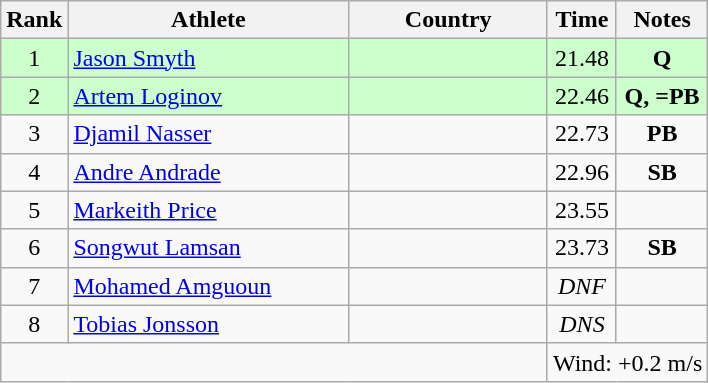<table class="wikitable sortable" style="text-align:center">
<tr>
<th>Rank</th>
<th style="width:180px">Athlete</th>
<th style="width:125px">Country</th>
<th>Time</th>
<th>Notes</th>
</tr>
<tr style="background:#cfc;">
<td>1</td>
<td style="text-align:left;"><a href='#'>Jason Smyth</a></td>
<td style="text-align:left;"></td>
<td>21.48</td>
<td><strong>Q</strong></td>
</tr>
<tr style="background:#cfc;">
<td>2</td>
<td style="text-align:left;"><a href='#'>Artem Loginov</a></td>
<td style="text-align:left;"></td>
<td>22.46</td>
<td><strong>Q, =PB</strong></td>
</tr>
<tr>
<td>3</td>
<td style="text-align:left;"><a href='#'>Djamil Nasser</a></td>
<td style="text-align:left;"></td>
<td>22.73</td>
<td><strong>PB</strong></td>
</tr>
<tr>
<td>4</td>
<td style="text-align:left;"><a href='#'>Andre Andrade</a></td>
<td style="text-align:left;"></td>
<td>22.96</td>
<td><strong>SB</strong></td>
</tr>
<tr>
<td>5</td>
<td style="text-align:left;"><a href='#'>Markeith Price</a></td>
<td style="text-align:left;"></td>
<td>23.55</td>
<td></td>
</tr>
<tr>
<td>6</td>
<td style="text-align:left;"><a href='#'>Songwut Lamsan</a></td>
<td style="text-align:left;"></td>
<td>23.73</td>
<td><strong>SB</strong></td>
</tr>
<tr>
<td>7</td>
<td style="text-align:left;"><a href='#'>Mohamed Amguoun</a></td>
<td style="text-align:left;"></td>
<td><em>DNF</em></td>
<td></td>
</tr>
<tr>
<td>8</td>
<td style="text-align:left;"><a href='#'>Tobias Jonsson</a></td>
<td style="text-align:left;"></td>
<td><em>DNS</em></td>
<td></td>
</tr>
<tr class="sortbottom">
<td colspan="3"></td>
<td colspan="2">Wind: +0.2 m/s</td>
</tr>
</table>
